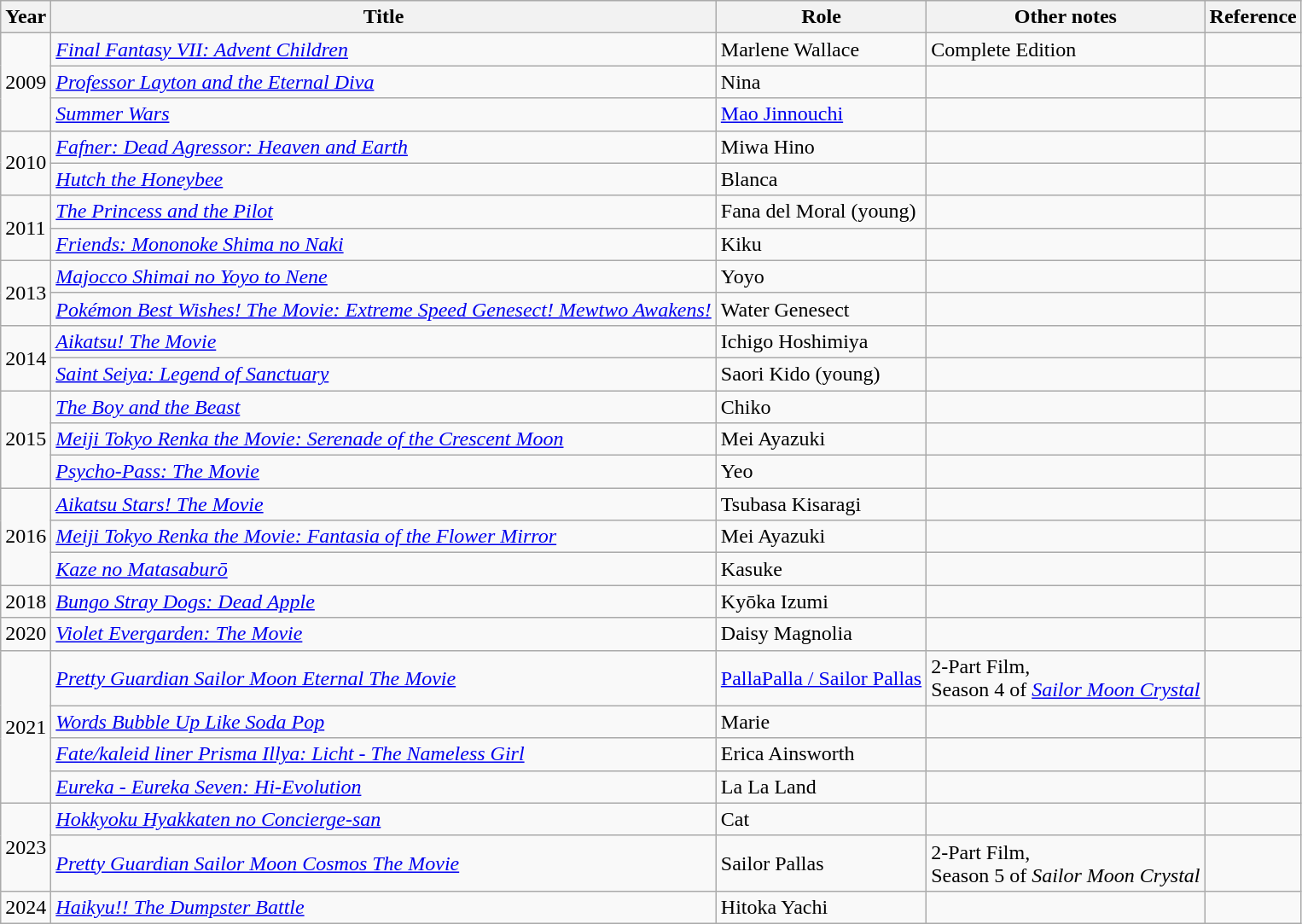<table class="wikitable">
<tr>
<th>Year</th>
<th>Title</th>
<th>Role</th>
<th>Other notes</th>
<th>Reference</th>
</tr>
<tr>
<td rowspan="3">2009</td>
<td><em><a href='#'>Final Fantasy VII: Advent Children</a></em></td>
<td>Marlene Wallace</td>
<td>Complete Edition</td>
<td></td>
</tr>
<tr>
<td><em><a href='#'>Professor Layton and the Eternal Diva</a></em></td>
<td>Nina</td>
<td></td>
<td></td>
</tr>
<tr>
<td><em><a href='#'>Summer Wars</a></em></td>
<td><a href='#'>Mao Jinnouchi</a></td>
<td></td>
<td></td>
</tr>
<tr>
<td rowspan="2">2010</td>
<td><em><a href='#'>Fafner: Dead Agressor: Heaven and Earth</a></em></td>
<td>Miwa Hino</td>
<td></td>
<td></td>
</tr>
<tr>
<td><em><a href='#'>Hutch the Honeybee</a></em></td>
<td>Blanca</td>
<td></td>
<td></td>
</tr>
<tr>
<td rowspan="2">2011</td>
<td><em><a href='#'>The Princess and the Pilot</a></em></td>
<td>Fana del Moral (young)</td>
<td></td>
<td></td>
</tr>
<tr>
<td><em><a href='#'>Friends: Mononoke Shima no Naki</a></em></td>
<td>Kiku</td>
<td></td>
<td></td>
</tr>
<tr>
<td rowspan="2">2013</td>
<td><em><a href='#'>Majocco Shimai no Yoyo to Nene</a></em></td>
<td>Yoyo</td>
<td></td>
<td></td>
</tr>
<tr>
<td><em><a href='#'>Pokémon Best Wishes! The Movie: Extreme Speed Genesect! Mewtwo Awakens!</a></em></td>
<td>Water Genesect</td>
<td></td>
<td></td>
</tr>
<tr>
<td rowspan="2">2014</td>
<td><em><a href='#'>Aikatsu! The Movie</a></em></td>
<td>Ichigo Hoshimiya</td>
<td></td>
<td></td>
</tr>
<tr>
<td><em><a href='#'>Saint Seiya: Legend of Sanctuary</a></em></td>
<td>Saori Kido (young)</td>
<td></td>
<td></td>
</tr>
<tr>
<td rowspan="3">2015</td>
<td><em><a href='#'>The Boy and the Beast</a></em></td>
<td>Chiko</td>
<td></td>
<td></td>
</tr>
<tr>
<td><em><a href='#'>Meiji Tokyo Renka the Movie: Serenade of the Crescent Moon</a></em></td>
<td>Mei Ayazuki</td>
<td></td>
<td></td>
</tr>
<tr>
<td><em><a href='#'>Psycho-Pass: The Movie</a></em></td>
<td>Yeo</td>
<td></td>
<td></td>
</tr>
<tr>
<td rowspan="3">2016</td>
<td><em><a href='#'>Aikatsu Stars! The Movie</a></em></td>
<td>Tsubasa Kisaragi</td>
<td></td>
<td></td>
</tr>
<tr>
<td><em><a href='#'>Meiji Tokyo Renka the Movie: Fantasia of the Flower Mirror</a></em></td>
<td>Mei Ayazuki</td>
<td></td>
<td></td>
</tr>
<tr>
<td><em><a href='#'>Kaze no Matasaburō</a></em></td>
<td>Kasuke</td>
<td></td>
<td></td>
</tr>
<tr>
<td>2018</td>
<td><em><a href='#'>Bungo Stray Dogs: Dead Apple</a></em></td>
<td>Kyōka Izumi</td>
<td></td>
<td></td>
</tr>
<tr>
<td>2020</td>
<td><em><a href='#'>Violet Evergarden: The Movie</a></em></td>
<td>Daisy Magnolia</td>
<td></td>
<td></td>
</tr>
<tr>
<td rowspan="4">2021</td>
<td><em><a href='#'>Pretty Guardian Sailor Moon Eternal The Movie</a></em></td>
<td><a href='#'>PallaPalla / Sailor Pallas</a></td>
<td>2-Part Film,<br>Season 4 of <em><a href='#'>Sailor Moon Crystal</a></em> </td>
<td></td>
</tr>
<tr>
<td><em><a href='#'>Words Bubble Up Like Soda Pop</a></em></td>
<td>Marie</td>
<td></td>
<td></td>
</tr>
<tr>
<td><em><a href='#'>Fate/kaleid liner Prisma Illya: Licht - The Nameless Girl</a></em></td>
<td>Erica Ainsworth</td>
<td></td>
<td></td>
</tr>
<tr>
<td><em><a href='#'>Eureka - Eureka Seven: Hi-Evolution</a></em></td>
<td>La La Land</td>
<td></td>
<td></td>
</tr>
<tr>
<td rowspan="2">2023</td>
<td><em><a href='#'>Hokkyoku Hyakkaten no Concierge-san</a></em></td>
<td>Cat</td>
<td></td>
<td></td>
</tr>
<tr>
<td><em><a href='#'>Pretty Guardian Sailor Moon Cosmos The Movie</a></em></td>
<td>Sailor Pallas</td>
<td>2-Part Film,<br>Season 5 of <em>Sailor Moon Crystal</em> </td>
<td></td>
</tr>
<tr>
<td>2024</td>
<td><em><a href='#'>Haikyu!! The Dumpster Battle</a></em></td>
<td>Hitoka Yachi</td>
<td></td>
<td></td>
</tr>
</table>
